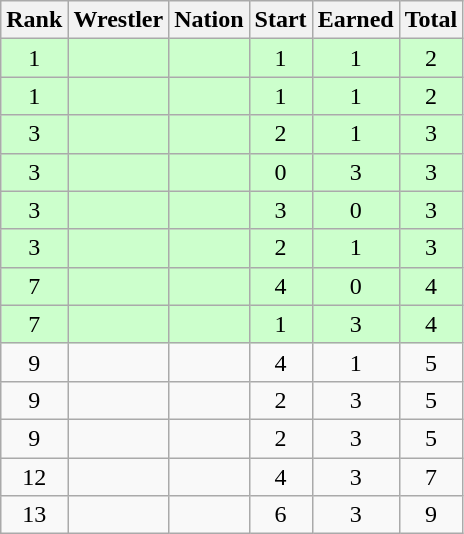<table class="wikitable sortable" style="text-align:center;">
<tr>
<th>Rank</th>
<th>Wrestler</th>
<th>Nation</th>
<th>Start</th>
<th>Earned</th>
<th>Total</th>
</tr>
<tr style="background:#cfc;">
<td>1</td>
<td align=left></td>
<td align=left></td>
<td>1</td>
<td>1</td>
<td>2</td>
</tr>
<tr style="background:#cfc;">
<td>1</td>
<td align=left></td>
<td align=left></td>
<td>1</td>
<td>1</td>
<td>2</td>
</tr>
<tr style="background:#cfc;">
<td>3</td>
<td align=left></td>
<td align=left></td>
<td>2</td>
<td>1</td>
<td>3</td>
</tr>
<tr style="background:#cfc;">
<td>3</td>
<td align=left></td>
<td align=left></td>
<td>0</td>
<td>3</td>
<td>3</td>
</tr>
<tr style="background:#cfc;">
<td>3</td>
<td align=left></td>
<td align=left></td>
<td>3</td>
<td>0</td>
<td>3</td>
</tr>
<tr style="background:#cfc;">
<td>3</td>
<td align=left></td>
<td align=left></td>
<td>2</td>
<td>1</td>
<td>3</td>
</tr>
<tr style="background:#cfc;">
<td>7</td>
<td align=left></td>
<td align=left></td>
<td>4</td>
<td>0</td>
<td>4</td>
</tr>
<tr style="background:#cfc;">
<td>7</td>
<td align=left></td>
<td align=left></td>
<td>1</td>
<td>3</td>
<td>4</td>
</tr>
<tr>
<td>9</td>
<td align=left></td>
<td align=left></td>
<td>4</td>
<td>1</td>
<td>5</td>
</tr>
<tr>
<td>9</td>
<td align=left></td>
<td align=left></td>
<td>2</td>
<td>3</td>
<td>5</td>
</tr>
<tr>
<td>9</td>
<td align=left></td>
<td align=left></td>
<td>2</td>
<td>3</td>
<td>5</td>
</tr>
<tr>
<td>12</td>
<td align=left></td>
<td align=left></td>
<td>4</td>
<td>3</td>
<td>7</td>
</tr>
<tr>
<td>13</td>
<td align=left></td>
<td align=left></td>
<td>6</td>
<td>3</td>
<td>9</td>
</tr>
</table>
